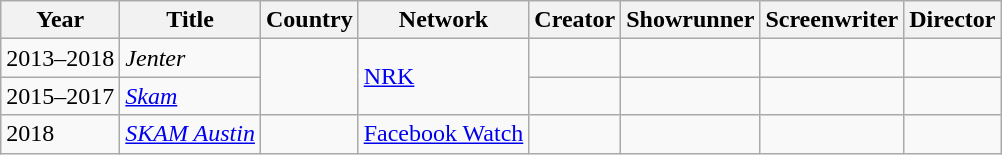<table class="wikitable">
<tr>
<th>Year</th>
<th>Title</th>
<th>Country</th>
<th>Network</th>
<th>Creator</th>
<th>Showrunner</th>
<th>Screenwriter</th>
<th>Director</th>
</tr>
<tr>
<td>2013–2018</td>
<td><em>Jenter</em></td>
<td rowspan=2></td>
<td rowspan=2><a href='#'>NRK</a></td>
<td></td>
<td></td>
<td></td>
<td></td>
</tr>
<tr>
<td>2015–2017</td>
<td><em><a href='#'>Skam</a></em></td>
<td></td>
<td></td>
<td></td>
<td></td>
</tr>
<tr>
<td>2018</td>
<td><em><a href='#'>SKAM Austin</a></em></td>
<td></td>
<td><a href='#'>Facebook Watch</a></td>
<td></td>
<td></td>
<td></td>
<td></td>
</tr>
</table>
